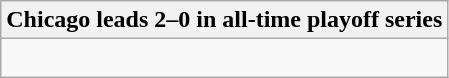<table class="wikitable collapsible collapsed">
<tr>
<th>Chicago leads 2–0 in all-time playoff series</th>
</tr>
<tr>
<td><br>
</td>
</tr>
</table>
